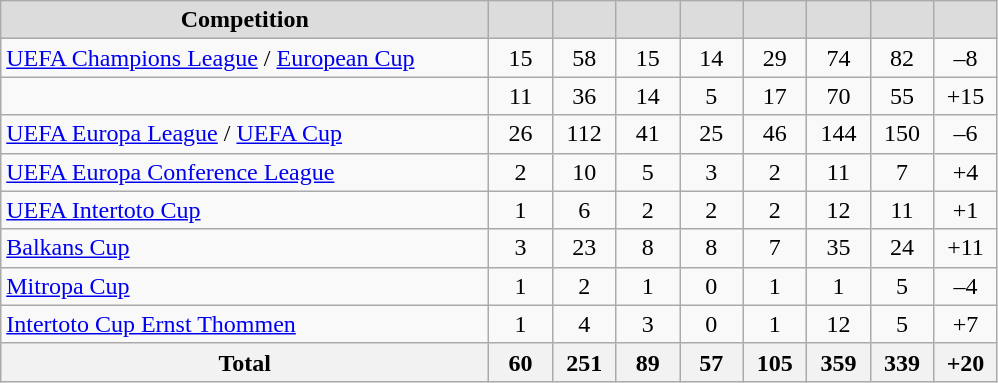<table class="wikitable" style="text-align: center;">
<tr>
<th style="width:318px; background:#dcdcdc;">Competition</th>
<th style="width:35px; background:#dcdcdc;"></th>
<th style="width:35px; background:#dcdcdc;"></th>
<th style="width:35px; background:#dcdcdc;"></th>
<th style="width:35px; background:#dcdcdc;"></th>
<th style="width:35px; background:#dcdcdc;"></th>
<th style="width:35px; background:#dcdcdc;"></th>
<th style="width:35px; background:#dcdcdc;"></th>
<th style="width:35px; background:#dcdcdc;"></th>
</tr>
<tr>
<td align=left><a href='#'>UEFA Champions League</a> / <a href='#'>European Cup</a></td>
<td>15</td>
<td>58</td>
<td>15</td>
<td>14</td>
<td>29</td>
<td>74</td>
<td>82</td>
<td>–8</td>
</tr>
<tr>
<td align=left></td>
<td>11</td>
<td>36</td>
<td>14</td>
<td>5</td>
<td>17</td>
<td>70</td>
<td>55</td>
<td>+15</td>
</tr>
<tr>
<td align=left><a href='#'>UEFA Europa League</a> / <a href='#'>UEFA Cup</a></td>
<td>26</td>
<td>112</td>
<td>41</td>
<td>25</td>
<td>46</td>
<td>144</td>
<td>150</td>
<td>–6</td>
</tr>
<tr>
<td align=left><a href='#'>UEFA Europa Conference League</a></td>
<td>2</td>
<td>10</td>
<td>5</td>
<td>3</td>
<td>2</td>
<td>11</td>
<td>7</td>
<td>+4</td>
</tr>
<tr>
<td align=left><a href='#'>UEFA Intertoto Cup</a></td>
<td>1</td>
<td>6</td>
<td>2</td>
<td>2</td>
<td>2</td>
<td>12</td>
<td>11</td>
<td>+1</td>
</tr>
<tr>
<td align=left><a href='#'>Balkans Cup</a></td>
<td>3</td>
<td>23</td>
<td>8</td>
<td>8</td>
<td>7</td>
<td>35</td>
<td>24</td>
<td>+11</td>
</tr>
<tr>
<td align=left><a href='#'>Mitropa Cup</a></td>
<td>1</td>
<td>2</td>
<td>1</td>
<td>0</td>
<td>1</td>
<td>1</td>
<td>5</td>
<td>–4</td>
</tr>
<tr>
<td align=left><a href='#'>Intertoto Cup Ernst Thommen</a></td>
<td>1</td>
<td>4</td>
<td>3</td>
<td>0</td>
<td>1</td>
<td>12</td>
<td>5</td>
<td>+7</td>
</tr>
<tr class="sortbottom">
<th>Total</th>
<th>60</th>
<th>251</th>
<th>89</th>
<th>57</th>
<th>105</th>
<th>359</th>
<th>339</th>
<th>+20</th>
</tr>
</table>
